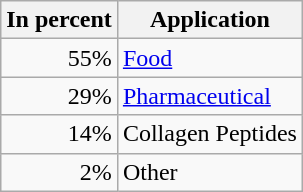<table class="wikitable">
<tr>
<th>In percent</th>
<th>Application</th>
</tr>
<tr>
<td style="text-align:right">55%</td>
<td><a href='#'>Food</a></td>
</tr>
<tr>
<td style="text-align:right">29%</td>
<td><a href='#'>Pharmaceutical</a></td>
</tr>
<tr>
<td style="text-align:right">14%</td>
<td>Collagen Peptides</td>
</tr>
<tr>
<td style="text-align:right">2%</td>
<td>Other</td>
</tr>
</table>
